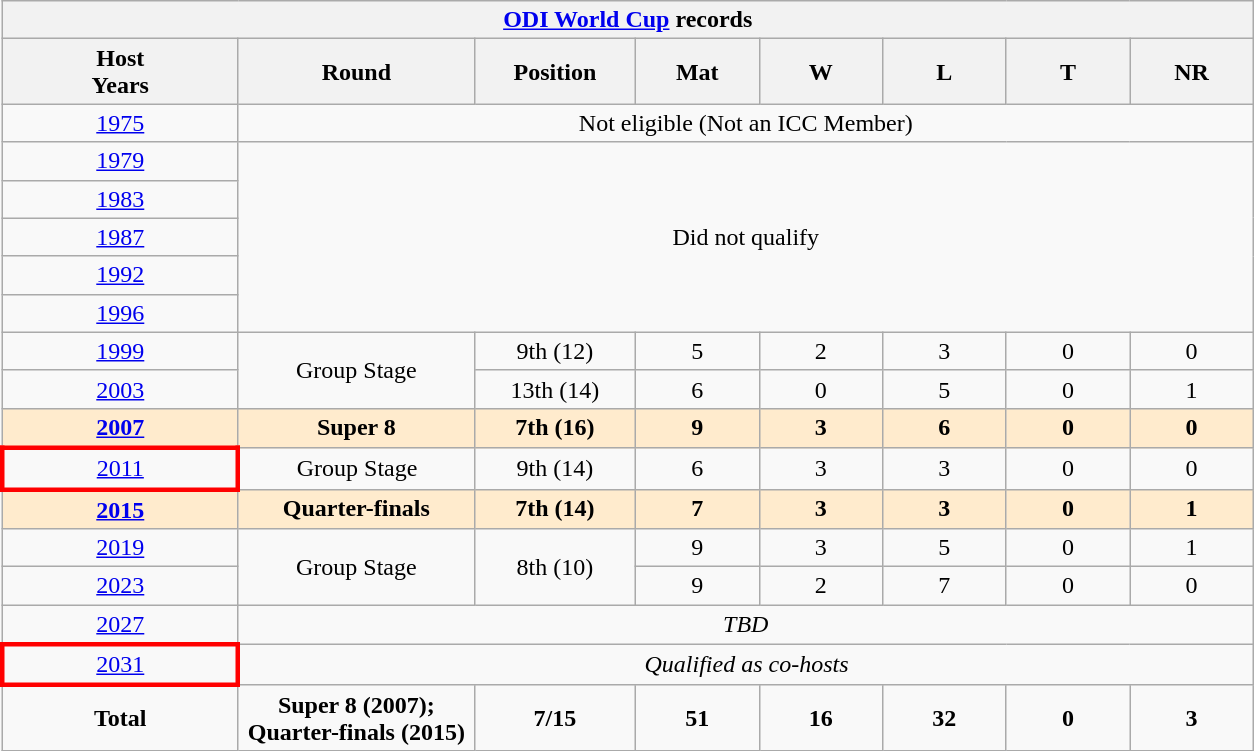<table class="wikitable" style="text-align: center">
<tr>
<th colspan="8"><a href='#'>ODI World Cup</a> records</th>
</tr>
<tr>
<th width=150>Host<br>Years</th>
<th width=150>Round</th>
<th width=100>Position</th>
<th width=75>Mat</th>
<th width=75>W</th>
<th width=75>L</th>
<th width=75>T</th>
<th width=75>NR</th>
</tr>
<tr>
<td> <a href='#'>1975</a></td>
<td colspan="7">Not eligible (Not an ICC Member)</td>
</tr>
<tr>
<td> <a href='#'>1979</a></td>
<td colspan="7" rowspan="5">Did not qualify</td>
</tr>
<tr>
<td>  <a href='#'>1983</a></td>
</tr>
<tr>
<td>  <a href='#'>1987</a></td>
</tr>
<tr>
<td>  <a href='#'>1992</a></td>
</tr>
<tr>
<td>   <a href='#'>1996</a></td>
</tr>
<tr>
<td>  <a href='#'>1999</a></td>
<td rowspan="2">Group Stage</td>
<td>9th (12)</td>
<td>5</td>
<td>2</td>
<td>3</td>
<td>0</td>
<td>0</td>
</tr>
<tr>
<td>   <a href='#'>2003</a></td>
<td>13th (14)</td>
<td>6</td>
<td>0</td>
<td>5</td>
<td>0</td>
<td>1</td>
</tr>
<tr style="background:#ffebcd;">
<td><strong> <a href='#'>2007</a></strong></td>
<td><strong>Super 8</strong></td>
<td><strong>7th (16)</strong></td>
<td><strong>9</strong></td>
<td><strong>3</strong></td>
<td><strong>6</strong></td>
<td><strong>0</strong></td>
<td><strong>0</strong></td>
</tr>
<tr>
<td style="border: 3px solid red">   <a href='#'>2011</a></td>
<td>Group Stage</td>
<td>9th (14)</td>
<td>6</td>
<td>3</td>
<td>3</td>
<td>0</td>
<td>0</td>
</tr>
<tr style="background:#ffebcd;">
<td><strong>  <a href='#'>2015</a></strong></td>
<td><strong>Quarter-finals</strong></td>
<td><strong>7th (14)</strong></td>
<td><strong>7</strong></td>
<td><strong>3</strong></td>
<td><strong>3</strong></td>
<td><strong>0</strong></td>
<td><strong>1</strong></td>
</tr>
<tr>
<td>  <a href='#'>2019</a></td>
<td rowspan="2">Group Stage</td>
<td rowspan="2">8th (10)</td>
<td>9</td>
<td>3</td>
<td>5</td>
<td>0</td>
<td>1</td>
</tr>
<tr>
<td> <a href='#'>2023</a></td>
<td>9</td>
<td>2</td>
<td>7</td>
<td>0</td>
<td>0</td>
</tr>
<tr>
<td>   <a href='#'>2027</a></td>
<td colspan="7"><em>TBD</em></td>
</tr>
<tr>
<td style="border: 3px solid red">  <a href='#'>2031</a></td>
<td colspan="7"><em>Qualified as co-hosts</em></td>
</tr>
<tr>
<td><strong>Total</strong></td>
<td><strong>Super 8 (2007); Quarter-finals (2015)</strong></td>
<td><strong>7/15</strong></td>
<td><strong>51</strong></td>
<td><strong>16</strong></td>
<td><strong>32</strong></td>
<td><strong>0</strong></td>
<td><strong>3</strong></td>
</tr>
</table>
